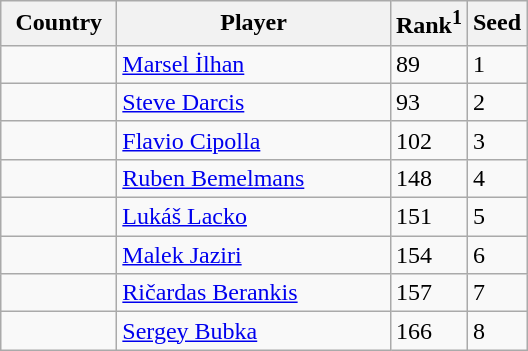<table class="sortable wikitable">
<tr>
<th width="70">Country</th>
<th width="175">Player</th>
<th>Rank<sup>1</sup></th>
<th>Seed</th>
</tr>
<tr>
<td></td>
<td><a href='#'>Marsel İlhan</a></td>
<td>89</td>
<td>1</td>
</tr>
<tr>
<td></td>
<td><a href='#'>Steve Darcis</a></td>
<td>93</td>
<td>2</td>
</tr>
<tr>
<td></td>
<td><a href='#'>Flavio Cipolla</a></td>
<td>102</td>
<td>3</td>
</tr>
<tr>
<td></td>
<td><a href='#'>Ruben Bemelmans</a></td>
<td>148</td>
<td>4</td>
</tr>
<tr>
<td></td>
<td><a href='#'>Lukáš Lacko</a></td>
<td>151</td>
<td>5</td>
</tr>
<tr>
<td></td>
<td><a href='#'>Malek Jaziri</a></td>
<td>154</td>
<td>6</td>
</tr>
<tr>
<td></td>
<td><a href='#'>Ričardas Berankis</a></td>
<td>157</td>
<td>7</td>
</tr>
<tr>
<td></td>
<td><a href='#'>Sergey Bubka</a></td>
<td>166</td>
<td>8</td>
</tr>
</table>
